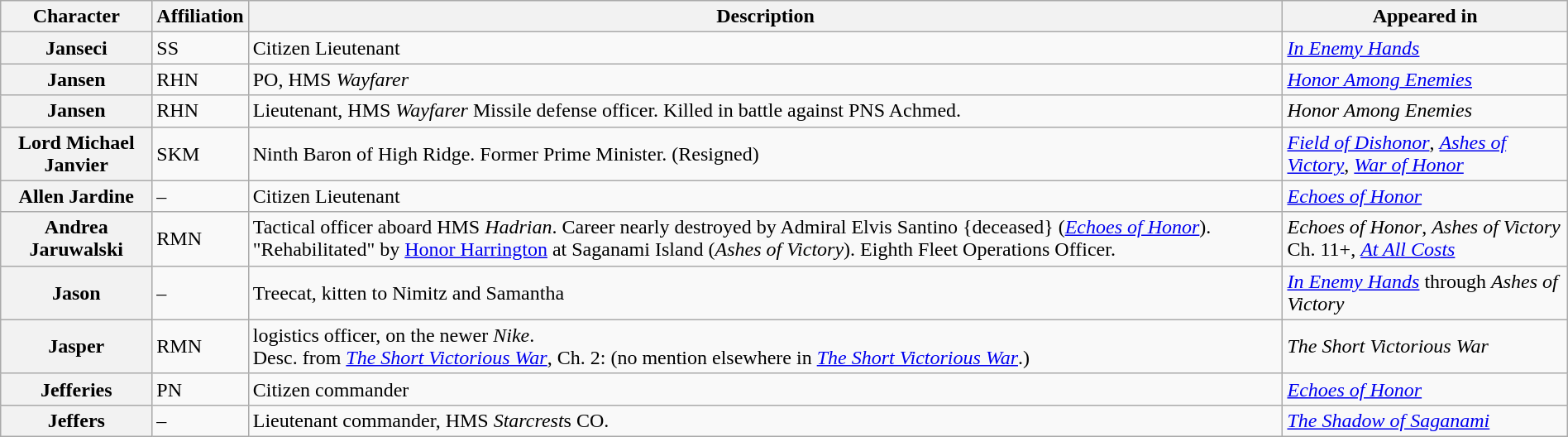<table class="wikitable" style="width: 100%">
<tr>
<th>Character</th>
<th>Affiliation</th>
<th>Description</th>
<th>Appeared in</th>
</tr>
<tr>
<th>Janseci</th>
<td>SS</td>
<td>Citizen Lieutenant</td>
<td><em><a href='#'>In Enemy Hands</a></em></td>
</tr>
<tr>
<th>Jansen</th>
<td>RHN</td>
<td>PO, HMS <em>Wayfarer</em></td>
<td><em><a href='#'>Honor Among Enemies</a></em></td>
</tr>
<tr>
<th>Jansen</th>
<td>RHN</td>
<td>Lieutenant, HMS <em>Wayfarer</em> Missile defense officer. Killed in battle against PNS Achmed.</td>
<td><em>Honor Among Enemies</em></td>
</tr>
<tr>
<th>Lord Michael Janvier</th>
<td>SKM</td>
<td>Ninth Baron of High Ridge. Former Prime Minister. (Resigned)</td>
<td><em><a href='#'>Field of Dishonor</a></em>, <em><a href='#'>Ashes of Victory</a></em>, <em><a href='#'>War of Honor</a></em></td>
</tr>
<tr>
<th>Allen Jardine</th>
<td>–</td>
<td>Citizen Lieutenant</td>
<td><em><a href='#'>Echoes of Honor</a></em></td>
</tr>
<tr>
<th>Andrea Jaruwalski</th>
<td>RMN</td>
<td>Tactical officer aboard HMS <em>Hadrian</em>. Career nearly destroyed by Admiral Elvis Santino {deceased} (<em><a href='#'>Echoes of Honor</a></em>). "Rehabilitated" by <a href='#'>Honor Harrington</a> at Saganami Island (<em>Ashes of Victory</em>). Eighth Fleet Operations Officer.</td>
<td><em>Echoes of Honor</em>, <em>Ashes of Victory</em> Ch. 11+, <em><a href='#'>At All Costs</a></em></td>
</tr>
<tr>
<th>Jason</th>
<td>–</td>
<td>Treecat, kitten to Nimitz and Samantha</td>
<td><em><a href='#'>In Enemy Hands</a></em> through <em>Ashes of Victory</em></td>
</tr>
<tr>
<th>Jasper</th>
<td>RMN</td>
<td>logistics officer, on the newer <em>Nike</em>.<br>Desc. from <em><a href='#'>The Short Victorious War</a></em>, Ch. 2:  (no mention elsewhere in <em><a href='#'>The Short Victorious War</a></em>.)</td>
<td><em>The Short Victorious War</em></td>
</tr>
<tr>
<th>Jefferies</th>
<td>PN</td>
<td>Citizen commander</td>
<td><em><a href='#'>Echoes of Honor</a></em></td>
</tr>
<tr>
<th>Jeffers</th>
<td>–</td>
<td>Lieutenant commander, HMS <em>Starcrest</em>s CO.</td>
<td><em><a href='#'>The Shadow of Saganami</a></em></td>
</tr>
</table>
